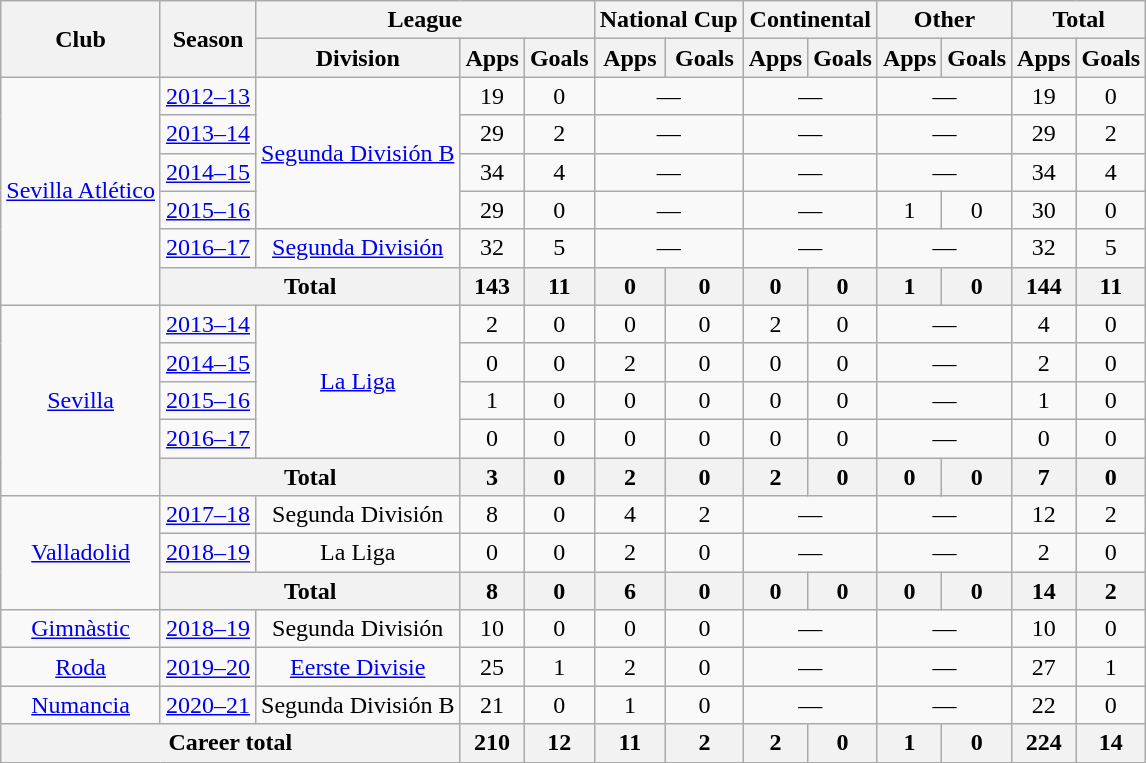<table class="wikitable" style="text-align:center">
<tr>
<th rowspan="2">Club</th>
<th rowspan="2">Season</th>
<th colspan="3">League</th>
<th colspan="2">National Cup</th>
<th colspan="2">Continental</th>
<th colspan="2">Other</th>
<th colspan="2">Total</th>
</tr>
<tr>
<th>Division</th>
<th>Apps</th>
<th>Goals</th>
<th>Apps</th>
<th>Goals</th>
<th>Apps</th>
<th>Goals</th>
<th>Apps</th>
<th>Goals</th>
<th>Apps</th>
<th>Goals</th>
</tr>
<tr>
<td rowspan="6"><a href='#'>Sevilla Atlético</a></td>
<td><a href='#'>2012–13</a></td>
<td rowspan="4"><a href='#'>Segunda División B</a></td>
<td>19</td>
<td>0</td>
<td colspan="2">—</td>
<td colspan="2">—</td>
<td colspan="2">—</td>
<td>19</td>
<td>0</td>
</tr>
<tr>
<td><a href='#'>2013–14</a></td>
<td>29</td>
<td>2</td>
<td colspan="2">—</td>
<td colspan="2">—</td>
<td colspan="2">—</td>
<td>29</td>
<td>2</td>
</tr>
<tr>
<td><a href='#'>2014–15</a></td>
<td>34</td>
<td>4</td>
<td colspan="2">—</td>
<td colspan="2">—</td>
<td colspan="2">—</td>
<td>34</td>
<td>4</td>
</tr>
<tr>
<td><a href='#'>2015–16</a></td>
<td>29</td>
<td>0</td>
<td colspan="2">—</td>
<td colspan="2">—</td>
<td>1</td>
<td>0</td>
<td>30</td>
<td>0</td>
</tr>
<tr>
<td><a href='#'>2016–17</a></td>
<td><a href='#'>Segunda División</a></td>
<td>32</td>
<td>5</td>
<td colspan="2">—</td>
<td colspan="2">—</td>
<td colspan="2">—</td>
<td>32</td>
<td>5</td>
</tr>
<tr>
<th colspan="2">Total</th>
<th>143</th>
<th>11</th>
<th>0</th>
<th>0</th>
<th>0</th>
<th>0</th>
<th>1</th>
<th>0</th>
<th>144</th>
<th>11</th>
</tr>
<tr>
<td rowspan="5"><a href='#'>Sevilla</a></td>
<td><a href='#'>2013–14</a></td>
<td rowspan="4"><a href='#'>La Liga</a></td>
<td>2</td>
<td>0</td>
<td>0</td>
<td>0</td>
<td>2</td>
<td>0</td>
<td colspan="2">—</td>
<td>4</td>
<td>0</td>
</tr>
<tr>
<td><a href='#'>2014–15</a></td>
<td>0</td>
<td>0</td>
<td>2</td>
<td>0</td>
<td>0</td>
<td>0</td>
<td colspan="2">—</td>
<td>2</td>
<td>0</td>
</tr>
<tr>
<td><a href='#'>2015–16</a></td>
<td>1</td>
<td>0</td>
<td>0</td>
<td>0</td>
<td>0</td>
<td>0</td>
<td colspan="2">—</td>
<td>1</td>
<td>0</td>
</tr>
<tr>
<td><a href='#'>2016–17</a></td>
<td>0</td>
<td>0</td>
<td>0</td>
<td>0</td>
<td>0</td>
<td>0</td>
<td colspan="2">—</td>
<td>0</td>
<td>0</td>
</tr>
<tr>
<th colspan="2">Total</th>
<th>3</th>
<th>0</th>
<th>2</th>
<th>0</th>
<th>2</th>
<th>0</th>
<th>0</th>
<th>0</th>
<th>7</th>
<th>0</th>
</tr>
<tr>
<td rowspan="3"><a href='#'>Valladolid</a></td>
<td><a href='#'>2017–18</a></td>
<td>Segunda División</td>
<td>8</td>
<td>0</td>
<td>4</td>
<td>2</td>
<td colspan="2">—</td>
<td colspan="2">—</td>
<td>12</td>
<td>2</td>
</tr>
<tr>
<td><a href='#'>2018–19</a></td>
<td>La Liga</td>
<td>0</td>
<td>0</td>
<td>2</td>
<td>0</td>
<td colspan="2">—</td>
<td colspan="2">—</td>
<td>2</td>
<td>0</td>
</tr>
<tr>
<th colspan="2">Total</th>
<th>8</th>
<th>0</th>
<th>6</th>
<th>0</th>
<th>0</th>
<th>0</th>
<th>0</th>
<th>0</th>
<th>14</th>
<th>2</th>
</tr>
<tr>
<td><a href='#'>Gimnàstic</a></td>
<td><a href='#'>2018–19</a></td>
<td>Segunda División</td>
<td>10</td>
<td>0</td>
<td>0</td>
<td>0</td>
<td colspan="2">—</td>
<td colspan="2">—</td>
<td>10</td>
<td>0</td>
</tr>
<tr>
<td><a href='#'>Roda</a></td>
<td><a href='#'>2019–20</a></td>
<td><a href='#'>Eerste Divisie</a></td>
<td>25</td>
<td>1</td>
<td>2</td>
<td>0</td>
<td colspan="2">—</td>
<td colspan="2">—</td>
<td>27</td>
<td>1</td>
</tr>
<tr>
<td><a href='#'>Numancia</a></td>
<td><a href='#'>2020–21</a></td>
<td>Segunda División B</td>
<td>21</td>
<td>0</td>
<td>1</td>
<td>0</td>
<td colspan="2">—</td>
<td colspan="2">—</td>
<td>22</td>
<td>0</td>
</tr>
<tr>
<th colspan="3">Career total</th>
<th>210</th>
<th>12</th>
<th>11</th>
<th>2</th>
<th>2</th>
<th>0</th>
<th>1</th>
<th>0</th>
<th>224</th>
<th>14</th>
</tr>
</table>
